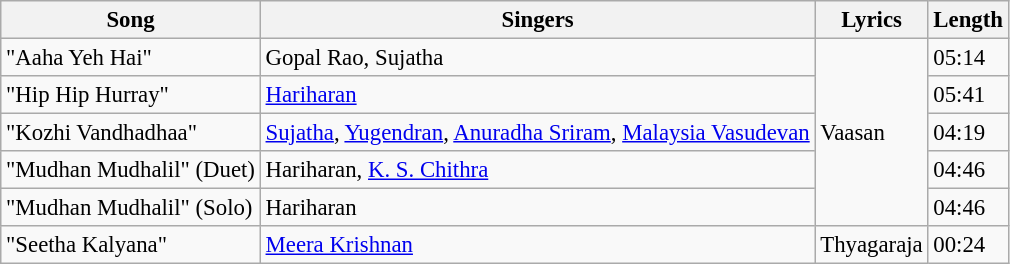<table class="wikitable" style="font-size: 95%;">
<tr>
<th>Song</th>
<th>Singers</th>
<th>Lyrics</th>
<th>Length</th>
</tr>
<tr>
<td>"Aaha Yeh Hai"</td>
<td>Gopal Rao, Sujatha</td>
<td rowspan=5>Vaasan</td>
<td>05:14</td>
</tr>
<tr>
<td>"Hip Hip Hurray"</td>
<td><a href='#'>Hariharan</a></td>
<td>05:41</td>
</tr>
<tr>
<td>"Kozhi Vandhadhaa"</td>
<td><a href='#'>Sujatha</a>, <a href='#'>Yugendran</a>, <a href='#'>Anuradha Sriram</a>, <a href='#'>Malaysia Vasudevan</a></td>
<td>04:19</td>
</tr>
<tr>
<td>"Mudhan Mudhalil" (Duet)</td>
<td>Hariharan, <a href='#'>K. S. Chithra</a></td>
<td>04:46</td>
</tr>
<tr>
<td>"Mudhan Mudhalil" (Solo)</td>
<td>Hariharan</td>
<td>04:46</td>
</tr>
<tr>
<td>"Seetha Kalyana"</td>
<td><a href='#'>Meera Krishnan</a></td>
<td>Thyagaraja</td>
<td>00:24</td>
</tr>
</table>
